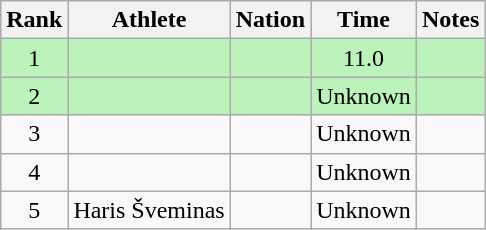<table class="wikitable sortable">
<tr>
<th>Rank</th>
<th>Athlete</th>
<th>Nation</th>
<th>Time</th>
<th>Notes</th>
</tr>
<tr style="background:#bbf3bb;">
<td align=center>1</td>
<td></td>
<td></td>
<td align=center>11.0</td>
<td align=center></td>
</tr>
<tr style="background:#bbf3bb;">
<td align=center>2</td>
<td></td>
<td></td>
<td align=center>Unknown</td>
<td align=center></td>
</tr>
<tr>
<td align=center>3</td>
<td></td>
<td></td>
<td align=center>Unknown</td>
<td></td>
</tr>
<tr>
<td align=center>4</td>
<td></td>
<td></td>
<td align=center>Unknown</td>
<td></td>
</tr>
<tr>
<td align=center>5</td>
<td>Haris Šveminas</td>
<td></td>
<td align=center>Unknown</td>
<td></td>
</tr>
</table>
